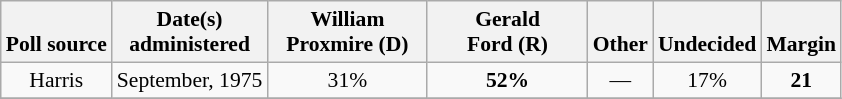<table class="wikitable sortable" style="text-align:center;font-size:90%;line-height:17px">
<tr valign= bottom>
<th>Poll source</th>
<th>Date(s)<br>administered</th>
<th class="unsortable" style="width:100px;">William<br>Proxmire (D)</th>
<th class="unsortable" style="width:100px;">Gerald<br>Ford (R)</th>
<th class="unsortable">Other</th>
<th class="unsortable">Undecided</th>
<th>Margin</th>
</tr>
<tr>
<td align="center">Harris</td>
<td>September, 1975</td>
<td align="center">31%</td>
<td><strong>52%</strong></td>
<td align="center">—</td>
<td align="center">17%</td>
<td><strong>21</strong></td>
</tr>
<tr>
</tr>
</table>
